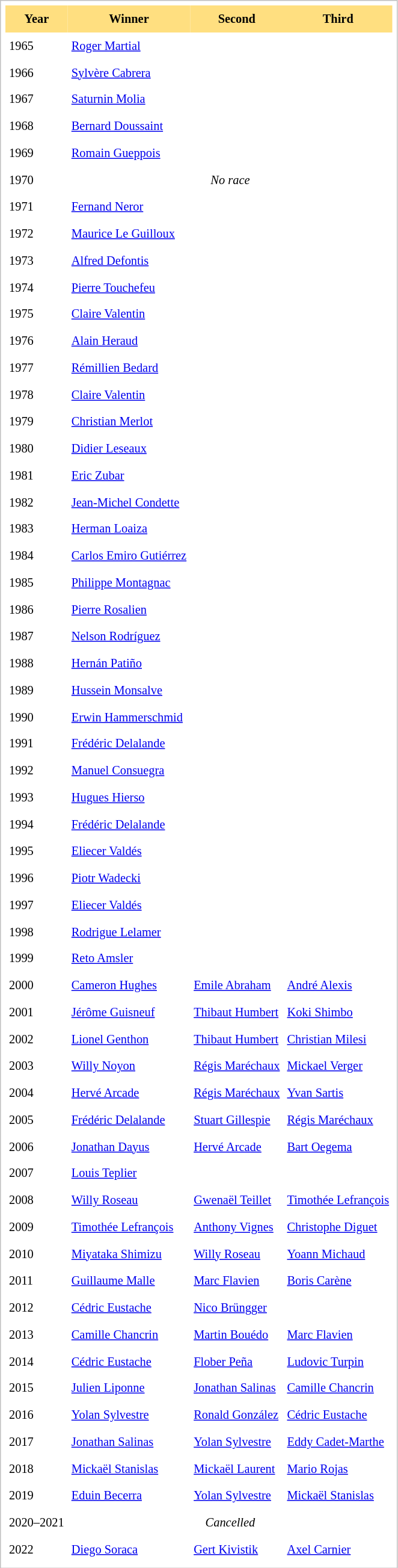<table cellpadding="4" cellspacing="0"  style="border: 1px solid silver; color: black; margin: 0 0 0.5em 0; background-color: white; padding: 5px; text-align: left; font-size:85%; vertical-align: top; line-height:1.6em;">
<tr>
<th scope=col; align="center" bgcolor="FFDF80">Year</th>
<th scope=col; align="center" bgcolor="FFDF80">Winner</th>
<th scope=col; align="center" bgcolor="FFDF80">Second</th>
<th scope=col; align="center" bgcolor="FFDF80">Third</th>
</tr>
<tr>
<td>1965</td>
<td> <a href='#'>Roger Martial</a></td>
<td></td>
<td></td>
</tr>
<tr>
<td>1966</td>
<td> <a href='#'>Sylvère Cabrera</a></td>
<td></td>
<td></td>
</tr>
<tr>
<td>1967</td>
<td> <a href='#'>Saturnin Molia</a></td>
<td></td>
<td></td>
</tr>
<tr>
<td>1968</td>
<td> <a href='#'>Bernard Doussaint</a></td>
<td></td>
<td></td>
</tr>
<tr>
<td>1969</td>
<td> <a href='#'>Romain Gueppois</a></td>
<td></td>
<td></td>
</tr>
<tr>
<td>1970</td>
<td align=center colspan=4><em>No race</em></td>
</tr>
<tr>
<td>1971</td>
<td> <a href='#'>Fernand Neror</a></td>
<td></td>
<td></td>
</tr>
<tr>
<td>1972</td>
<td> <a href='#'>Maurice Le Guilloux</a></td>
<td></td>
<td></td>
</tr>
<tr>
<td>1973</td>
<td> <a href='#'>Alfred Defontis</a></td>
<td></td>
<td></td>
</tr>
<tr>
<td>1974</td>
<td> <a href='#'>Pierre Touchefeu</a></td>
<td></td>
<td></td>
</tr>
<tr>
<td>1975</td>
<td> <a href='#'>Claire Valentin</a></td>
<td></td>
<td></td>
</tr>
<tr>
<td>1976</td>
<td> <a href='#'>Alain Heraud</a></td>
<td></td>
<td></td>
</tr>
<tr>
<td>1977</td>
<td> <a href='#'>Rémillien Bedard</a></td>
<td></td>
<td></td>
</tr>
<tr>
<td>1978</td>
<td> <a href='#'>Claire Valentin</a></td>
<td></td>
<td></td>
</tr>
<tr>
<td>1979</td>
<td> <a href='#'>Christian Merlot</a></td>
<td></td>
<td></td>
</tr>
<tr>
<td>1980</td>
<td> <a href='#'>Didier Leseaux</a></td>
<td></td>
<td></td>
</tr>
<tr>
<td>1981</td>
<td> <a href='#'>Eric Zubar</a></td>
<td></td>
<td></td>
</tr>
<tr>
<td>1982</td>
<td> <a href='#'>Jean-Michel Condette</a></td>
<td></td>
<td></td>
</tr>
<tr>
<td>1983</td>
<td> <a href='#'>Herman Loaiza</a></td>
<td></td>
<td></td>
</tr>
<tr>
<td>1984</td>
<td> <a href='#'>Carlos Emiro Gutiérrez</a></td>
<td></td>
<td></td>
</tr>
<tr>
<td>1985</td>
<td> <a href='#'>Philippe Montagnac</a></td>
<td></td>
<td></td>
</tr>
<tr>
<td>1986</td>
<td> <a href='#'>Pierre Rosalien</a></td>
<td></td>
<td></td>
</tr>
<tr>
<td>1987</td>
<td> <a href='#'>Nelson Rodríguez</a></td>
<td></td>
<td></td>
</tr>
<tr>
<td>1988</td>
<td> <a href='#'>Hernán Patiño</a></td>
<td></td>
<td></td>
</tr>
<tr>
<td>1989</td>
<td> <a href='#'>Hussein Monsalve</a></td>
<td></td>
<td></td>
</tr>
<tr>
<td>1990</td>
<td> <a href='#'>Erwin Hammerschmid</a></td>
<td></td>
<td></td>
</tr>
<tr>
<td>1991</td>
<td> <a href='#'>Frédéric Delalande</a></td>
<td></td>
<td></td>
</tr>
<tr>
<td>1992</td>
<td> <a href='#'>Manuel Consuegra</a></td>
<td></td>
<td></td>
</tr>
<tr>
<td>1993</td>
<td> <a href='#'>Hugues Hierso</a></td>
<td></td>
<td></td>
</tr>
<tr>
<td>1994</td>
<td> <a href='#'>Frédéric Delalande</a></td>
<td></td>
<td></td>
</tr>
<tr>
<td>1995</td>
<td> <a href='#'>Eliecer Valdés</a></td>
<td></td>
<td></td>
</tr>
<tr>
<td>1996</td>
<td> <a href='#'>Piotr Wadecki</a></td>
<td></td>
<td></td>
</tr>
<tr>
<td>1997</td>
<td> <a href='#'>Eliecer Valdés</a></td>
<td></td>
<td></td>
</tr>
<tr>
<td>1998</td>
<td> <a href='#'>Rodrigue Lelamer</a></td>
<td></td>
<td></td>
</tr>
<tr>
<td>1999</td>
<td> <a href='#'>Reto Amsler</a></td>
<td></td>
<td></td>
</tr>
<tr>
<td>2000</td>
<td> <a href='#'>Cameron Hughes</a></td>
<td> <a href='#'>Emile Abraham</a></td>
<td> <a href='#'>André Alexis</a></td>
</tr>
<tr>
<td>2001</td>
<td> <a href='#'>Jérôme Guisneuf</a></td>
<td> <a href='#'>Thibaut Humbert</a></td>
<td> <a href='#'>Koki Shimbo</a></td>
</tr>
<tr>
<td>2002</td>
<td> <a href='#'>Lionel Genthon</a></td>
<td> <a href='#'>Thibaut Humbert</a></td>
<td> <a href='#'>Christian Milesi</a></td>
</tr>
<tr>
<td>2003</td>
<td> <a href='#'>Willy Noyon</a></td>
<td> <a href='#'>Régis Maréchaux</a></td>
<td> <a href='#'>Mickael Verger</a></td>
</tr>
<tr>
<td>2004</td>
<td> <a href='#'>Hervé Arcade</a></td>
<td> <a href='#'>Régis Maréchaux</a></td>
<td> <a href='#'>Yvan Sartis</a></td>
</tr>
<tr>
<td>2005</td>
<td> <a href='#'>Frédéric Delalande</a></td>
<td> <a href='#'>Stuart Gillespie</a></td>
<td> <a href='#'>Régis Maréchaux</a></td>
</tr>
<tr>
<td>2006</td>
<td> <a href='#'>Jonathan Dayus</a></td>
<td> <a href='#'>Hervé Arcade</a></td>
<td> <a href='#'>Bart Oegema</a></td>
</tr>
<tr>
<td>2007</td>
<td> <a href='#'>Louis Teplier</a></td>
<td></td>
<td></td>
</tr>
<tr>
<td>2008</td>
<td> <a href='#'>Willy Roseau</a></td>
<td> <a href='#'>Gwenaël Teillet</a></td>
<td> <a href='#'>Timothée Lefrançois</a></td>
</tr>
<tr>
<td>2009</td>
<td> <a href='#'>Timothée Lefrançois</a></td>
<td> <a href='#'>Anthony Vignes</a></td>
<td> <a href='#'>Christophe Diguet</a></td>
</tr>
<tr>
<td>2010</td>
<td> <a href='#'>Miyataka Shimizu</a></td>
<td> <a href='#'>Willy Roseau</a></td>
<td> <a href='#'>Yoann Michaud</a></td>
</tr>
<tr>
<td>2011</td>
<td> <a href='#'>Guillaume Malle</a></td>
<td> <a href='#'>Marc Flavien</a></td>
<td> <a href='#'>Boris Carène</a></td>
</tr>
<tr>
<td>2012</td>
<td> <a href='#'>Cédric Eustache</a></td>
<td> <a href='#'>Nico Brüngger</a></td>
<td></td>
</tr>
<tr>
<td>2013</td>
<td> <a href='#'>Camille Chancrin</a></td>
<td> <a href='#'>Martin Bouédo</a></td>
<td> <a href='#'>Marc Flavien</a></td>
</tr>
<tr>
<td>2014</td>
<td> <a href='#'>Cédric Eustache</a></td>
<td> <a href='#'>Flober Peña</a></td>
<td> <a href='#'>Ludovic Turpin</a></td>
</tr>
<tr>
<td>2015</td>
<td> <a href='#'>Julien Liponne</a></td>
<td> <a href='#'>Jonathan Salinas</a></td>
<td> <a href='#'>Camille Chancrin</a></td>
</tr>
<tr>
<td>2016</td>
<td> <a href='#'>Yolan Sylvestre</a></td>
<td> <a href='#'>Ronald González</a></td>
<td> <a href='#'>Cédric Eustache</a></td>
</tr>
<tr>
<td>2017</td>
<td> <a href='#'>Jonathan Salinas</a></td>
<td> <a href='#'>Yolan Sylvestre</a></td>
<td> <a href='#'>Eddy Cadet-Marthe</a></td>
</tr>
<tr>
<td>2018</td>
<td> <a href='#'>Mickaël Stanislas</a></td>
<td> <a href='#'>Mickaël Laurent</a></td>
<td> <a href='#'>Mario Rojas</a></td>
</tr>
<tr>
<td>2019</td>
<td> <a href='#'>Eduin Becerra</a></td>
<td> <a href='#'>Yolan Sylvestre</a></td>
<td> <a href='#'>Mickaël Stanislas</a></td>
</tr>
<tr>
<td>2020–2021</td>
<td align=center colspan=4><em>Cancelled</em></td>
</tr>
<tr>
<td>2022</td>
<td> <a href='#'>Diego Soraca</a></td>
<td> <a href='#'>Gert Kivistik</a></td>
<td> <a href='#'>Axel Carnier</a></td>
</tr>
</table>
